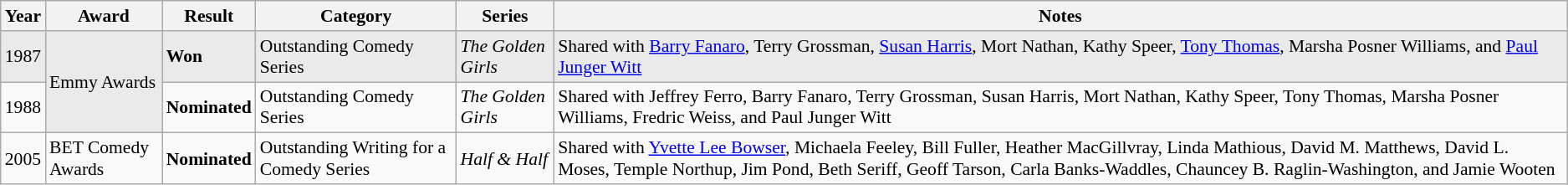<table class="wikitable" style="font-size: 90%;">
<tr>
<th>Year</th>
<th>Award</th>
<th>Result</th>
<th>Category</th>
<th>Series</th>
<th>Notes</th>
</tr>
<tr style="background-color: #EAEAEA;">
<td>1987</td>
<td rowspan=2>Emmy Awards</td>
<td><strong>Won</strong></td>
<td>Outstanding Comedy Series</td>
<td><em>The Golden Girls</em></td>
<td>Shared with <a href='#'>Barry Fanaro</a>, Terry Grossman, <a href='#'>Susan Harris</a>, Mort Nathan, Kathy Speer, <a href='#'>Tony Thomas</a>, Marsha Posner Williams, and <a href='#'>Paul Junger Witt</a></td>
</tr>
<tr>
<td>1988</td>
<td><strong>Nominated</strong></td>
<td>Outstanding Comedy Series</td>
<td><em>The Golden Girls</em></td>
<td>Shared with Jeffrey Ferro, Barry Fanaro, Terry Grossman, Susan Harris, Mort Nathan, Kathy Speer, Tony Thomas, Marsha Posner Williams, Fredric Weiss, and Paul Junger Witt</td>
</tr>
<tr>
<td>2005</td>
<td>BET Comedy Awards</td>
<td><strong>Nominated</strong></td>
<td>Outstanding Writing for a Comedy Series</td>
<td><em>Half & Half</em></td>
<td>Shared with <a href='#'>Yvette Lee Bowser</a>, Michaela Feeley, Bill Fuller, Heather MacGillvray, Linda Mathious, David M. Matthews, David L. Moses, Temple Northup, Jim Pond, Beth Seriff, Geoff Tarson, Carla Banks-Waddles, Chauncey B. Raglin-Washington, and Jamie Wooten</td>
</tr>
</table>
